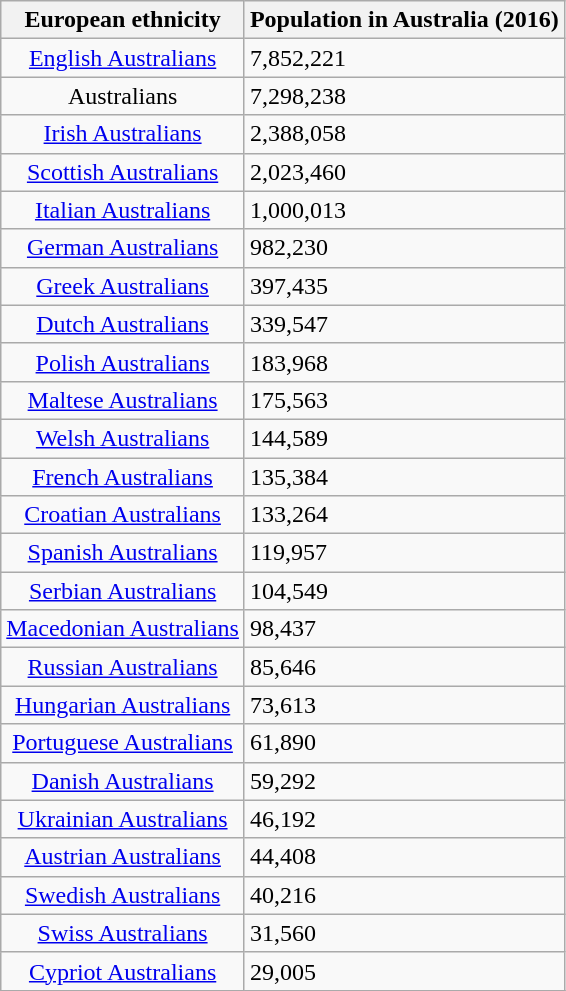<table class="wikitable sortable" style="margin:0 1em 1em 0;">
<tr>
<th>European ethnicity</th>
<th>Population in Australia (2016)</th>
</tr>
<tr>
<td align=center><a href='#'>English Australians</a></td>
<td>7,852,221</td>
</tr>
<tr>
<td align=center>Australians</td>
<td>7,298,238</td>
</tr>
<tr>
<td align=center><a href='#'>Irish Australians</a></td>
<td>2,388,058</td>
</tr>
<tr>
<td align=center><a href='#'>Scottish Australians</a></td>
<td>2,023,460</td>
</tr>
<tr>
<td align=center><a href='#'>Italian Australians</a></td>
<td>1,000,013</td>
</tr>
<tr>
<td align=center><a href='#'>German Australians</a></td>
<td>982,230</td>
</tr>
<tr>
<td align=center><a href='#'>Greek Australians</a></td>
<td>397,435</td>
</tr>
<tr>
<td align=center><a href='#'>Dutch Australians</a></td>
<td>339,547</td>
</tr>
<tr>
<td align=center><a href='#'>Polish Australians</a></td>
<td>183,968</td>
</tr>
<tr>
<td align=center><a href='#'>Maltese Australians</a></td>
<td>175,563</td>
</tr>
<tr>
<td align=center><a href='#'>Welsh Australians</a></td>
<td>144,589</td>
</tr>
<tr>
<td align=center><a href='#'>French Australians</a></td>
<td>135,384</td>
</tr>
<tr>
<td align=center><a href='#'>Croatian Australians</a></td>
<td>133,264</td>
</tr>
<tr>
<td align=center><a href='#'>Spanish Australians</a></td>
<td>119,957</td>
</tr>
<tr>
<td align=center><a href='#'>Serbian Australians</a></td>
<td>104,549</td>
</tr>
<tr>
<td align=center><a href='#'>Macedonian Australians</a></td>
<td>98,437</td>
</tr>
<tr>
<td align=center><a href='#'>Russian Australians</a></td>
<td>85,646</td>
</tr>
<tr>
<td align=center><a href='#'>Hungarian Australians</a></td>
<td>73,613</td>
</tr>
<tr>
<td align=center><a href='#'>Portuguese Australians</a></td>
<td>61,890</td>
</tr>
<tr>
<td align=center><a href='#'>Danish Australians</a></td>
<td>59,292</td>
</tr>
<tr>
<td align=center><a href='#'>Ukrainian Australians</a></td>
<td>46,192</td>
</tr>
<tr>
<td align=center><a href='#'>Austrian Australians</a></td>
<td>44,408</td>
</tr>
<tr>
<td align=center><a href='#'>Swedish Australians</a></td>
<td>40,216</td>
</tr>
<tr>
<td align=center><a href='#'>Swiss Australians</a></td>
<td>31,560</td>
</tr>
<tr>
<td align=center><a href='#'>Cypriot Australians</a></td>
<td>29,005</td>
</tr>
<tr>
</tr>
</table>
